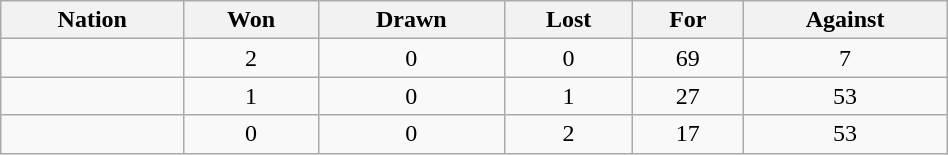<table class="wikitable" style="text-align: center; width:50%">
<tr>
<th>Nation</th>
<th>Won</th>
<th>Drawn</th>
<th>Lost</th>
<th>For</th>
<th>Against</th>
</tr>
<tr>
<td align=left></td>
<td>2</td>
<td>0</td>
<td>0</td>
<td>69</td>
<td>7</td>
</tr>
<tr>
<td align=left></td>
<td>1</td>
<td>0</td>
<td>1</td>
<td>27</td>
<td>53</td>
</tr>
<tr>
<td align=left></td>
<td>0</td>
<td>0</td>
<td>2</td>
<td>17</td>
<td>53</td>
</tr>
</table>
